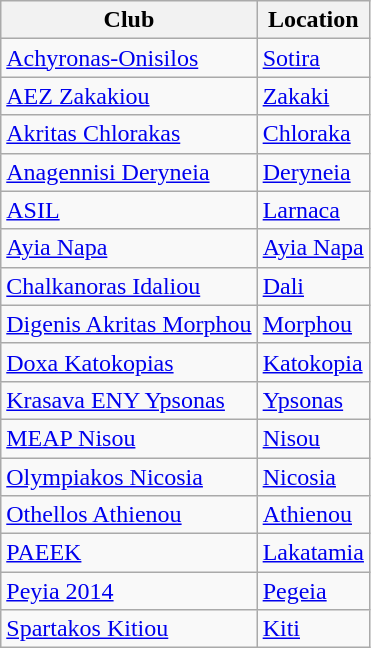<table class="wikitable sortable">
<tr>
<th>Club</th>
<th>Location</th>
</tr>
<tr>
<td><a href='#'>Achyronas-Onisilos</a></td>
<td><a href='#'>Sotira</a></td>
</tr>
<tr>
<td><a href='#'>AEZ Zakakiou</a></td>
<td><a href='#'>Zakaki</a></td>
</tr>
<tr>
<td><a href='#'>Akritas Chlorakas</a></td>
<td><a href='#'>Chloraka</a></td>
</tr>
<tr>
<td><a href='#'>Anagennisi Deryneia</a></td>
<td><a href='#'>Deryneia</a></td>
</tr>
<tr>
<td><a href='#'>ASIL</a></td>
<td><a href='#'>Larnaca</a></td>
</tr>
<tr>
<td><a href='#'>Ayia Napa</a></td>
<td><a href='#'>Ayia Napa</a></td>
</tr>
<tr>
<td><a href='#'>Chalkanoras Idaliou</a></td>
<td><a href='#'>Dali</a></td>
</tr>
<tr>
<td><a href='#'>Digenis Akritas Morphou</a></td>
<td><a href='#'>Morphou</a></td>
</tr>
<tr>
<td><a href='#'>Doxa Katokopias</a></td>
<td><a href='#'>Katokopia</a></td>
</tr>
<tr>
<td><a href='#'>Krasava ENY Ypsonas</a></td>
<td><a href='#'>Ypsonas</a></td>
</tr>
<tr>
<td><a href='#'>MEAP Nisou</a></td>
<td><a href='#'>Nisou</a></td>
</tr>
<tr>
<td><a href='#'>Olympiakos Nicosia</a></td>
<td><a href='#'>Nicosia</a></td>
</tr>
<tr>
<td><a href='#'>Othellos Athienou</a></td>
<td><a href='#'>Athienou</a></td>
</tr>
<tr>
<td><a href='#'>PAEEK</a></td>
<td><a href='#'>Lakatamia</a></td>
</tr>
<tr>
<td><a href='#'>Peyia 2014</a></td>
<td><a href='#'>Pegeia</a></td>
</tr>
<tr>
<td><a href='#'>Spartakos Kitiou</a></td>
<td><a href='#'>Kiti</a></td>
</tr>
</table>
